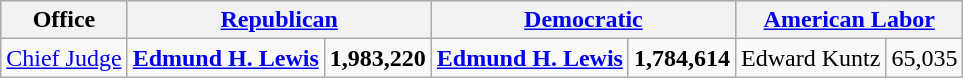<table class=wikitable>
<tr bgcolor=lightgrey>
<th>Office</th>
<th colspan="2" ><a href='#'>Republican</a></th>
<th colspan="2" ><a href='#'>Democratic</a></th>
<th colspan="2" ><a href='#'>American Labor</a></th>
</tr>
<tr>
<td><a href='#'>Chief Judge</a></td>
<td><strong><a href='#'>Edmund H. Lewis</a></strong></td>
<td align="right"><strong>1,983,220</strong></td>
<td><strong><a href='#'>Edmund H. Lewis</a></strong></td>
<td align="right"><strong>1,784,614</strong></td>
<td>Edward Kuntz</td>
<td align="right">65,035</td>
</tr>
</table>
